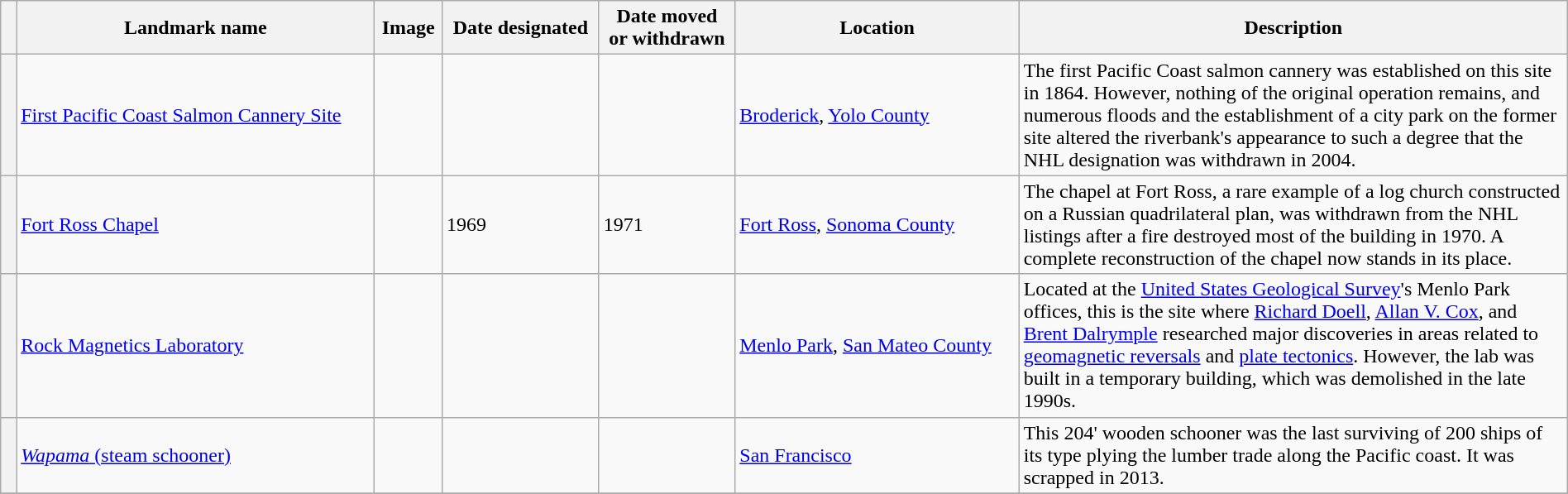<table class="wikitable sortable" style="width:100%; margin-right:0">
<tr>
<th scope="col" width="1%"></th>
<th scope="col">Landmark name</th>
<th scope="col" class="unsortable">Image<br></th>
<th scope="col">Date designated</th>
<th scope="col">Date moved<br>or withdrawn</th>
<th scope="col">Location</th>
<th scope="col" width="35%" class="unsortable">Description</th>
</tr>
<tr>
<th></th>
<td><a href='#'>First Pacific Coast Salmon Cannery Site</a></td>
<td></td>
<td></td>
<td></td>
<td><a href='#'>Broderick</a>, <a href='#'>Yolo County</a><br><small></small></td>
<td>The first Pacific Coast salmon cannery was established on this site in 1864. However, nothing of the original operation remains, and numerous floods and the establishment of a city park on the former site altered the riverbank's appearance to such a degree that the NHL designation was withdrawn in 2004.</td>
</tr>
<tr>
<th></th>
<td><a href='#'>Fort Ross Chapel</a></td>
<td></td>
<td>1969</td>
<td>1971</td>
<td><a href='#'>Fort Ross</a>, <a href='#'>Sonoma County</a></td>
<td>The chapel at Fort Ross, a rare example of a log church constructed on a Russian quadrilateral plan, was withdrawn from the NHL listings after a fire destroyed most of the building in 1970. A complete reconstruction of the chapel now stands in its place.</td>
</tr>
<tr>
<th></th>
<td><a href='#'>Rock Magnetics Laboratory</a></td>
<td></td>
<td></td>
<td></td>
<td><a href='#'>Menlo Park</a>, <a href='#'>San Mateo County</a></td>
<td>Located at the <a href='#'>United States Geological Survey</a>'s Menlo Park offices, this is the site where <a href='#'>Richard Doell</a>, <a href='#'>Allan V. Cox</a>, and <a href='#'>Brent Dalrymple</a> researched major discoveries in areas related to <a href='#'>geomagnetic reversals</a> and <a href='#'>plate tectonics</a>. However, the lab was built in a temporary building, which was demolished in the late 1990s.</td>
</tr>
<tr>
<th></th>
<td><a href='#'><em>Wapama</em> (steam schooner)</a></td>
<td></td>
<td></td>
<td></td>
<td><a href='#'>San Francisco</a></td>
<td>This 204' wooden schooner was the last surviving of 200 ships of its type plying the lumber trade along the Pacific coast. It was scrapped in 2013.</td>
</tr>
<tr>
</tr>
</table>
